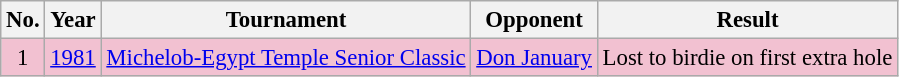<table class="wikitable" style="font-size:95%;">
<tr>
<th>No.</th>
<th>Year</th>
<th>Tournament</th>
<th>Opponent</th>
<th>Result</th>
</tr>
<tr style="background:#F2C1D1;">
<td align=center>1</td>
<td align=center><a href='#'>1981</a></td>
<td><a href='#'>Michelob-Egypt Temple Senior Classic</a></td>
<td> <a href='#'>Don January</a></td>
<td>Lost to birdie on first extra hole</td>
</tr>
</table>
